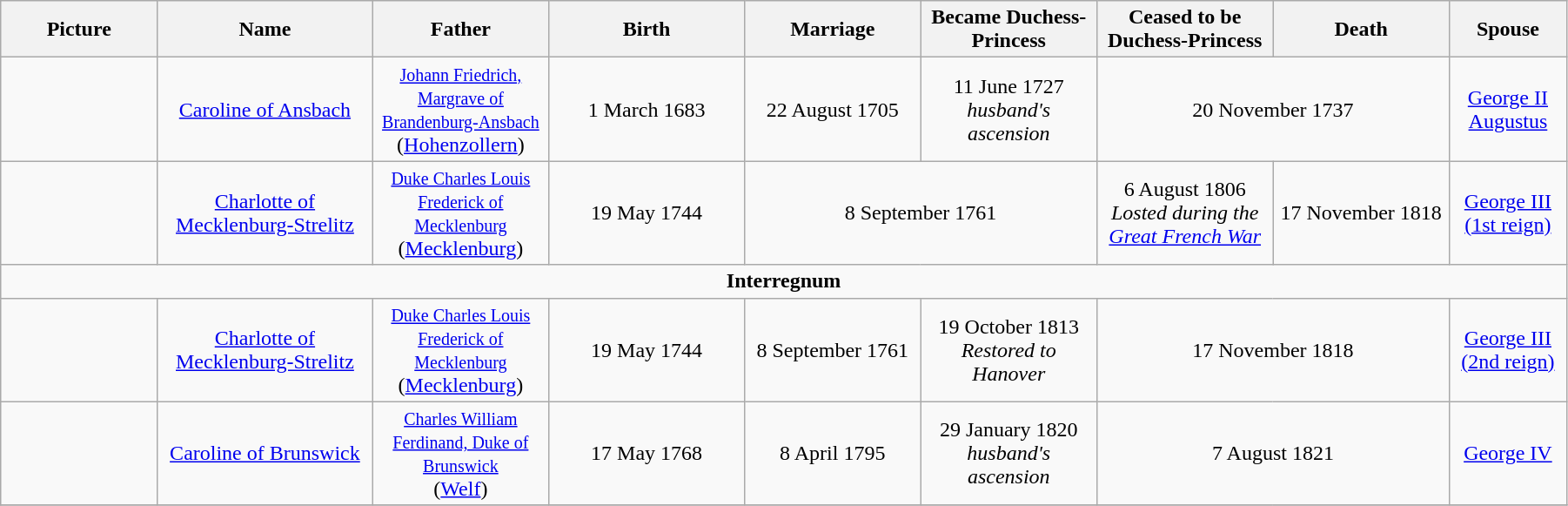<table width=95% class="wikitable">
<tr>
<th width = "8%">Picture</th>
<th width = "11%">Name</th>
<th width = "9%">Father</th>
<th width = "10%">Birth</th>
<th width = "9%">Marriage</th>
<th width = "9%">Became Duchess-Princess</th>
<th width = "9%">Ceased to be Duchess-Princess</th>
<th width = "9%">Death</th>
<th width = "6%">Spouse</th>
</tr>
<tr>
<td align="center"></td>
<td align="center"><a href='#'>Caroline of Ansbach</a><br></td>
<td align="center"><small><a href='#'>Johann Friedrich, Margrave of Brandenburg-Ansbach</a></small><br>(<a href='#'>Hohenzollern</a>)</td>
<td align="center">1 March 1683</td>
<td align="center">22 August 1705</td>
<td align="center">11 June 1727<br><em>husband's ascension</em></td>
<td align="center" colspan="2">20 November 1737</td>
<td align="center"><a href='#'>George II Augustus</a></td>
</tr>
<tr>
<td align="center"></td>
<td align="center"><a href='#'>Charlotte of Mecklenburg-Strelitz</a><br></td>
<td align="center"><small><a href='#'>Duke Charles Louis Frederick of Mecklenburg</a></small><br>(<a href='#'>Mecklenburg</a>)</td>
<td align="center">19 May 1744</td>
<td align="center" colspan="2">8 September 1761</td>
<td align="center">6 August 1806<br><em>Losted during the <a href='#'>Great French War</a></em></td>
<td align="center">17 November 1818</td>
<td align="center"><a href='#'>George III<br> (1st reign)</a></td>
</tr>
<tr>
<td align="center" colspan="9"><strong>Interregnum</strong></td>
</tr>
<tr>
<td align="center"></td>
<td align="center"><a href='#'>Charlotte of Mecklenburg-Strelitz</a><br></td>
<td align="center"><small><a href='#'>Duke Charles Louis Frederick of Mecklenburg</a></small><br>(<a href='#'>Mecklenburg</a>)</td>
<td align="center">19 May 1744</td>
<td align="center">8 September 1761</td>
<td align="center">19 October 1813<br><em>Restored to Hanover</em></td>
<td align="center" colspan="2">17 November 1818</td>
<td align="center"><a href='#'>George III<br> (2nd reign)</a></td>
</tr>
<tr>
<td align="center"></td>
<td align="center"><a href='#'>Caroline of Brunswick</a><br></td>
<td align=center><small><a href='#'>Charles William Ferdinand, Duke of Brunswick</a></small><br>(<a href='#'>Welf</a>)</td>
<td align="center">17 May 1768</td>
<td align="center">8 April 1795</td>
<td align="center">29 January 1820<br><em>husband's ascension</em></td>
<td align="center" colspan="2">7 August 1821</td>
<td align="center"><a href='#'>George IV</a></td>
</tr>
<tr>
</tr>
</table>
